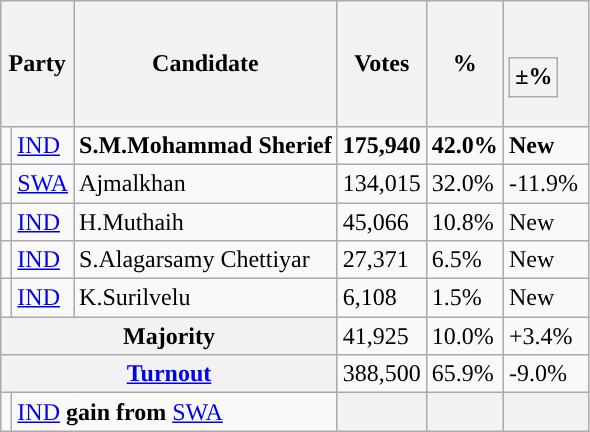<table class="wikitable">
<tr>
<th colspan="2">Party</th>
<th>Candidate</th>
<th>Votes</th>
<th>%</th>
<th><br><table class="wikitable">
<tr>
<th>±%</th>
</tr>
</table>
</th>
</tr>
<tr>
<td></td>
<td><a href='#'>IND</a></td>
<td><strong>S.M.Mohammad Sherief</strong></td>
<td><strong>175,940</strong></td>
<td><strong>42.0%</strong></td>
<td><strong>New</strong></td>
</tr>
<tr>
<td></td>
<td><a href='#'>SWA</a></td>
<td>Ajmalkhan</td>
<td>134,015</td>
<td>32.0%</td>
<td>-11.9%</td>
</tr>
<tr>
<td></td>
<td><a href='#'>IND</a></td>
<td>H.Muthaih</td>
<td>45,066</td>
<td>10.8%</td>
<td>New</td>
</tr>
<tr>
<td></td>
<td><a href='#'>IND</a></td>
<td>S.Alagarsamy Chettiyar</td>
<td>27,371</td>
<td>6.5%</td>
<td>New</td>
</tr>
<tr>
<td></td>
<td><a href='#'>IND</a></td>
<td>K.Surilvelu</td>
<td>6,108</td>
<td>1.5%</td>
<td>New</td>
</tr>
<tr>
<th colspan="3">Majority</th>
<td>41,925</td>
<td>10.0%</td>
<td>+3.4%</td>
</tr>
<tr>
<th colspan="3"><a href='#'>Turnout</a></th>
<td>388,500</td>
<td>65.9%</td>
<td>-9.0%</td>
</tr>
<tr>
<td></td>
<td colspan="2"><a href='#'>IND</a> <strong>gain from</strong> <a href='#'>SWA</a></td>
<th></th>
<th></th>
<th></th>
</tr>
</table>
